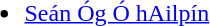<table>
<tr style="vertical-align:top">
<td><br><ul><li><a href='#'>Seán Óg Ó hAilpín</a></li></ul></td>
<td></td>
</tr>
</table>
